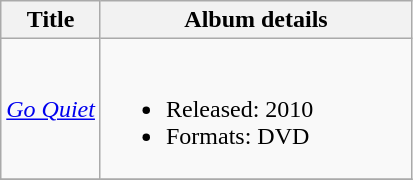<table class="wikitable">
<tr>
<th>Title</th>
<th style="width:200px;">Album details</th>
</tr>
<tr>
<td><em><a href='#'>Go Quiet</a></em></td>
<td><br><ul><li>Released: 2010</li><li>Formats: DVD</li></ul></td>
</tr>
<tr>
</tr>
</table>
